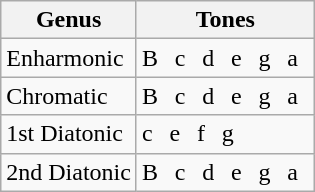<table class="wikitable">
<tr>
<th>Genus</th>
<th>Tones</th>
</tr>
<tr>
<td>Enharmonic</td>
<td>B   c   d   e   g   a  </td>
</tr>
<tr>
<td>Chromatic</td>
<td>B   c   d   e   g   a  </td>
</tr>
<tr>
<td>1st Diatonic</td>
<td>c   e   f   g  </td>
</tr>
<tr>
<td>2nd Diatonic</td>
<td>B   c   d   e   g   a  </td>
</tr>
</table>
